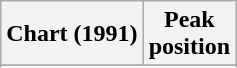<table class="wikitable sortable plainrowheaders" style="text-align:center">
<tr>
<th scope="col">Chart (1991)</th>
<th scope="col">Peak<br> position</th>
</tr>
<tr>
</tr>
<tr>
</tr>
<tr>
</tr>
<tr>
</tr>
<tr>
</tr>
<tr>
</tr>
<tr>
</tr>
<tr>
</tr>
<tr>
</tr>
<tr>
</tr>
</table>
